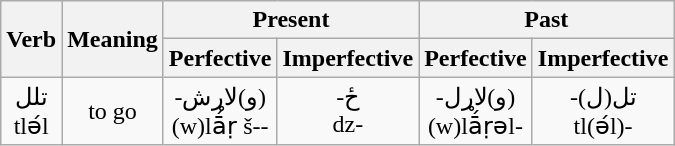<table class="wikitable" style="text-align: center">
<tr>
<th rowspan="2">Verb</th>
<th rowspan="2">Meaning</th>
<th colspan="2">Present</th>
<th colspan="2">Past</th>
</tr>
<tr>
<th>Perfective</th>
<th>Imperfective</th>
<th>Perfective</th>
<th>Imperfective</th>
</tr>
<tr>
<td>تلل<br>tlә́l</td>
<td>to go</td>
<td>-و)لاړش) <br> (w)lā́ṛ š‑-</td>
<td>-ځ<br>dz-</td>
<td>-و)لاړل)<br>(w)lā́ṛəl‑</td>
<td>-(تل(ل <br>tl(ә́l)-</td>
</tr>
</table>
